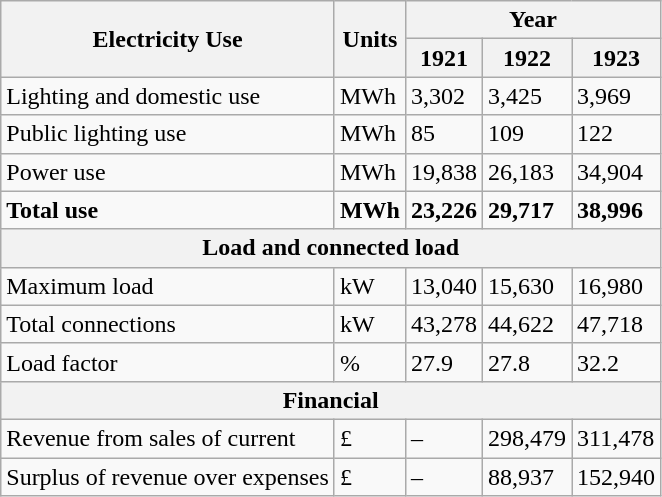<table class="wikitable">
<tr>
<th rowspan="2">Electricity Use</th>
<th rowspan="2">Units</th>
<th colspan="3">Year</th>
</tr>
<tr>
<th>1921</th>
<th>1922</th>
<th>1923</th>
</tr>
<tr>
<td>Lighting and domestic use</td>
<td>MWh</td>
<td>3,302</td>
<td>3,425</td>
<td>3,969</td>
</tr>
<tr>
<td>Public lighting use</td>
<td>MWh</td>
<td>85</td>
<td>109</td>
<td>122</td>
</tr>
<tr>
<td>Power use</td>
<td>MWh</td>
<td>19,838</td>
<td>26,183</td>
<td>34,904</td>
</tr>
<tr>
<td><strong>Total use</strong></td>
<td><strong>MWh</strong></td>
<td><strong>23,226</strong></td>
<td><strong>29,717</strong></td>
<td><strong>38,996</strong></td>
</tr>
<tr>
<th colspan="5">Load and connected load</th>
</tr>
<tr>
<td>Maximum load</td>
<td>kW</td>
<td>13,040</td>
<td>15,630</td>
<td>16,980</td>
</tr>
<tr>
<td>Total connections</td>
<td>kW</td>
<td>43,278</td>
<td>44,622</td>
<td>47,718</td>
</tr>
<tr>
<td>Load factor</td>
<td>%</td>
<td>27.9</td>
<td>27.8</td>
<td>32.2</td>
</tr>
<tr>
<th colspan="5">Financial</th>
</tr>
<tr>
<td>Revenue from sales of current</td>
<td>£</td>
<td>–</td>
<td>298,479</td>
<td>311,478</td>
</tr>
<tr>
<td>Surplus of revenue over expenses</td>
<td>£</td>
<td>–</td>
<td>88,937</td>
<td>152,940</td>
</tr>
</table>
